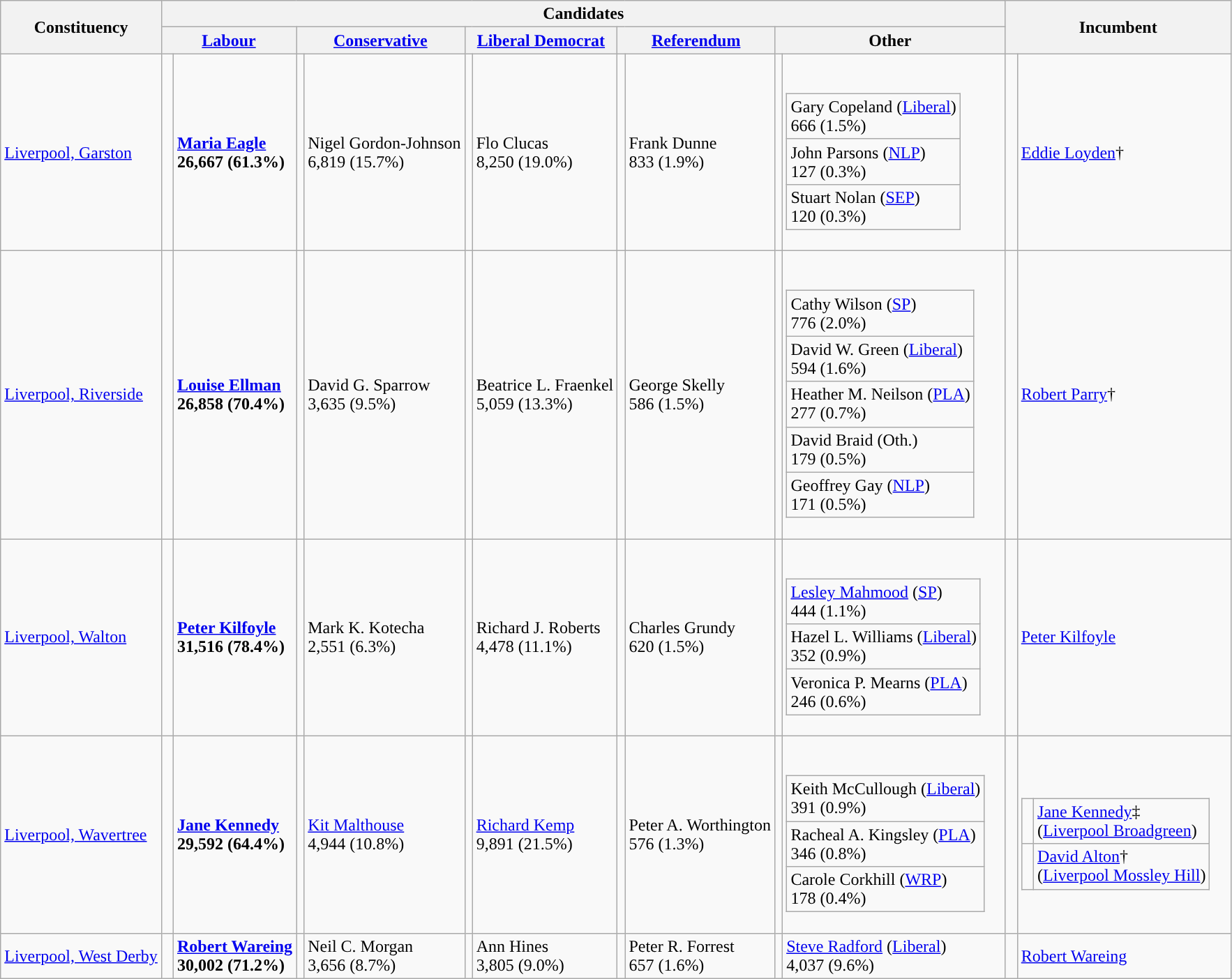<table class="wikitable">
<tr>
<th rowspan="2">Constituency</th>
<th colspan="10">Candidates</th>
<th colspan="2" rowspan="2">Incumbent</th>
</tr>
<tr>
<th colspan="2"><a href='#'>Labour</a></th>
<th colspan="2"><a href='#'>Conservative</a></th>
<th colspan="2"><a href='#'>Liberal Democrat</a></th>
<th colspan="2"><a href='#'>Referendum</a></th>
<th colspan="2">Other</th>
</tr>
<tr>
<td><a href='#'>Liverpool, Garston</a></td>
<td style="color:inherit;background:"> </td>
<td><strong><a href='#'>Maria Eagle</a></strong><br><strong>26,667 (61.3%)</strong></td>
<td></td>
<td>Nigel Gordon-Johnson<br>6,819 (15.7%)</td>
<td></td>
<td>Flo Clucas<br>8,250 (19.0%)</td>
<td></td>
<td>Frank Dunne<br>833 (1.9%)</td>
<td></td>
<td><br><table class="wikitable">
<tr>
<td>Gary Copeland (<a href='#'>Liberal</a>)<br>666 (1.5%)</td>
</tr>
<tr>
<td>John Parsons (<a href='#'>NLP</a>)<br>127 (0.3%)</td>
</tr>
<tr>
<td>Stuart Nolan (<a href='#'>SEP</a>)<br>120 (0.3%)</td>
</tr>
</table>
</td>
<td style="color:inherit;background:"> </td>
<td><a href='#'>Eddie Loyden</a>†</td>
</tr>
<tr>
<td><a href='#'>Liverpool, Riverside</a></td>
<td style="color:inherit;background:"> </td>
<td><strong><a href='#'>Louise Ellman</a></strong><br><strong>26,858 (70.4%)</strong></td>
<td></td>
<td>David G. Sparrow<br>3,635 (9.5%)</td>
<td></td>
<td>Beatrice L. Fraenkel<br>5,059 (13.3%)</td>
<td></td>
<td>George Skelly<br>586 (1.5%)</td>
<td></td>
<td><br><table class="wikitable">
<tr>
<td>Cathy Wilson (<a href='#'>SP</a>)<br>776 (2.0%)</td>
</tr>
<tr>
<td>David W. Green (<a href='#'>Liberal</a>)<br>594 (1.6%)</td>
</tr>
<tr>
<td>Heather M. Neilson (<a href='#'>PLA</a>)<br>277 (0.7%)</td>
</tr>
<tr>
<td>David Braid (Oth.)<br>179 (0.5%)</td>
</tr>
<tr>
<td>Geoffrey Gay (<a href='#'>NLP</a>)<br>171 (0.5%)</td>
</tr>
</table>
</td>
<td style="color:inherit;background:"> </td>
<td><a href='#'>Robert Parry</a>†</td>
</tr>
<tr>
<td><a href='#'>Liverpool, Walton</a></td>
<td style="color:inherit;background:"> </td>
<td><strong><a href='#'>Peter Kilfoyle</a></strong><br><strong>31,516 (78.4%)</strong></td>
<td></td>
<td>Mark K. Kotecha<br>2,551 (6.3%)</td>
<td></td>
<td>Richard J. Roberts<br>4,478 (11.1%)</td>
<td></td>
<td>Charles Grundy<br>620 (1.5%)</td>
<td></td>
<td><br><table class="wikitable">
<tr>
<td><a href='#'>Lesley Mahmood</a> (<a href='#'>SP</a>)<br>444 (1.1%)</td>
</tr>
<tr>
<td>Hazel L. Williams (<a href='#'>Liberal</a>)<br>352 (0.9%)</td>
</tr>
<tr>
<td>Veronica P. Mearns (<a href='#'>PLA</a>)<br>246 (0.6%)</td>
</tr>
</table>
</td>
<td style="color:inherit;background:"> </td>
<td><a href='#'>Peter Kilfoyle</a></td>
</tr>
<tr>
<td><a href='#'>Liverpool, Wavertree</a></td>
<td style="color:inherit;background:"> </td>
<td><strong><a href='#'>Jane Kennedy</a></strong><br><strong>29,592 (64.4%)</strong></td>
<td></td>
<td><a href='#'>Kit Malthouse</a><br>4,944 (10.8%)</td>
<td></td>
<td><a href='#'>Richard Kemp</a><br>9,891 (21.5%)</td>
<td></td>
<td>Peter A. Worthington<br>576 (1.3%)</td>
<td></td>
<td><br><table class="wikitable">
<tr>
<td>Keith McCullough (<a href='#'>Liberal</a>)<br>391 (0.9%)</td>
</tr>
<tr>
<td>Racheal A. Kingsley (<a href='#'>PLA</a>)<br>346 (0.8%)</td>
</tr>
<tr>
<td>Carole Corkhill (<a href='#'>WRP</a>)<br>178 (0.4%)</td>
</tr>
</table>
</td>
<td></td>
<td><br><table class="wikitable">
<tr>
<td style="color:inherit;background:"> </td>
<td><a href='#'>Jane Kennedy</a>‡<br>(<a href='#'>Liverpool Broadgreen</a>)</td>
</tr>
<tr>
<td style="color:inherit;background:"></td>
<td><a href='#'>David Alton</a>†<br>(<a href='#'>Liverpool Mossley Hill</a>)</td>
</tr>
</table>
</td>
</tr>
<tr>
<td><a href='#'>Liverpool, West Derby</a></td>
<td style="color:inherit;background:"> </td>
<td><strong><a href='#'>Robert Wareing</a></strong><br><strong>30,002 (71.2%)</strong></td>
<td></td>
<td>Neil C. Morgan<br>3,656 (8.7%)</td>
<td></td>
<td>Ann Hines<br>3,805 (9.0%)</td>
<td></td>
<td>Peter R. Forrest<br>657 (1.6%)</td>
<td></td>
<td><a href='#'>Steve Radford</a> (<a href='#'>Liberal</a>)<br>4,037 (9.6%)</td>
<td style="color:inherit;background:"> </td>
<td><a href='#'>Robert Wareing</a></td>
</tr>
</table>
